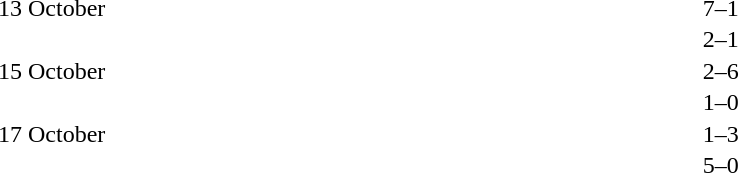<table cellspacing=1 width=85%>
<tr>
<th width=15%></th>
<th width=25%></th>
<th width=10%></th>
<th width=25%></th>
<th width=25%></th>
</tr>
<tr>
<td>13 October</td>
<td align=right></td>
<td align=center>7–1</td>
<td></td>
</tr>
<tr>
<td></td>
<td align=right></td>
<td align=center>2–1</td>
<td></td>
</tr>
<tr>
<td>15 October</td>
<td align=right></td>
<td align=center>2–6</td>
<td></td>
</tr>
<tr>
<td></td>
<td align=right></td>
<td align=center>1–0</td>
<td></td>
</tr>
<tr>
<td>17 October</td>
<td align=right></td>
<td align=center>1–3</td>
<td></td>
</tr>
<tr>
<td></td>
<td align=right></td>
<td align=center>5–0</td>
<td></td>
</tr>
</table>
